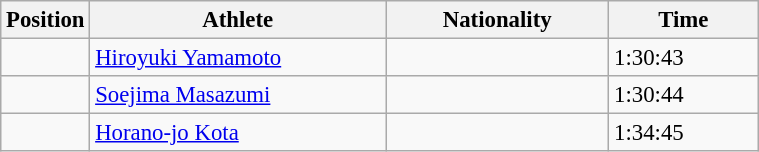<table class="wikitable sortable" border="1"  style="font-size:95%;" width=40%>
<tr>
<th width="10%">Position</th>
<th width="40%">Athlete</th>
<th width="30%">Nationality</th>
<th width="20%">Time</th>
</tr>
<tr>
<td align=center></td>
<td><a href='#'>Hiroyuki Yamamoto</a></td>
<td></td>
<td>1:30:43</td>
</tr>
<tr>
<td align=center></td>
<td><a href='#'>Soejima Masazumi</a></td>
<td></td>
<td>1:30:44</td>
</tr>
<tr>
<td align=center></td>
<td><a href='#'>Horano-jo Kota</a></td>
<td></td>
<td>1:34:45</td>
</tr>
</table>
